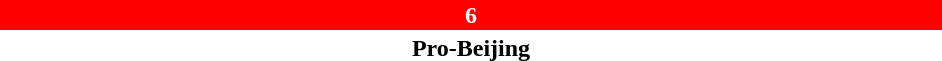<table style="width:50%; text-align:center;">
<tr style="color:white;">
<td style="background:red; width:100%;"><strong>6</strong></td>
</tr>
<tr>
<td><span><strong>Pro-Beijing</strong></span></td>
</tr>
</table>
